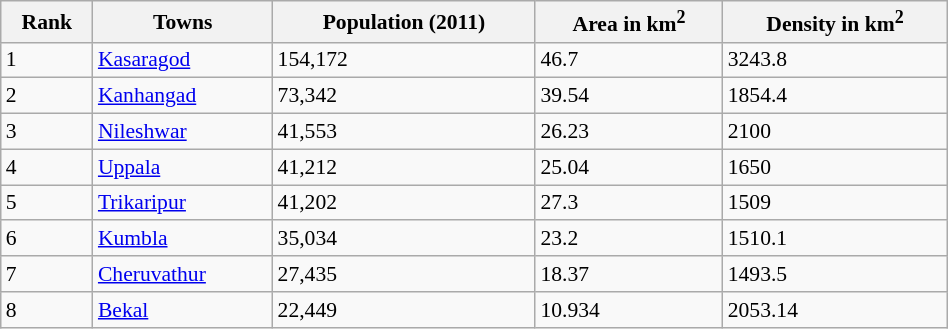<table class="sortable wikitable" style="width: 50%; font-size: 0.90em;">
<tr>
<th>Rank</th>
<th>Towns</th>
<th>Population (2011)</th>
<th>Area in km<sup>2</sup></th>
<th>Density in km<sup>2</sup></th>
</tr>
<tr>
<td>1</td>
<td><a href='#'>Kasaragod</a></td>
<td>154,172</td>
<td>46.7</td>
<td>3243.8</td>
</tr>
<tr>
<td>2</td>
<td><a href='#'>Kanhangad</a></td>
<td>73,342</td>
<td>39.54</td>
<td>1854.4</td>
</tr>
<tr>
<td>3</td>
<td><a href='#'>Nileshwar</a></td>
<td>41,553</td>
<td>26.23</td>
<td>2100</td>
</tr>
<tr>
<td>4</td>
<td><a href='#'>Uppala</a></td>
<td>41,212</td>
<td>25.04</td>
<td>1650</td>
</tr>
<tr>
<td>5</td>
<td><a href='#'>Trikaripur</a></td>
<td>41,202</td>
<td>27.3</td>
<td>1509</td>
</tr>
<tr>
<td>6</td>
<td><a href='#'>Kumbla</a></td>
<td>35,034</td>
<td>23.2</td>
<td>1510.1</td>
</tr>
<tr>
<td>7</td>
<td><a href='#'>Cheruvathur</a></td>
<td>27,435</td>
<td>18.37</td>
<td>1493.5</td>
</tr>
<tr>
<td>8</td>
<td><a href='#'>Bekal</a></td>
<td>22,449</td>
<td>10.934</td>
<td>2053.14</td>
</tr>
</table>
